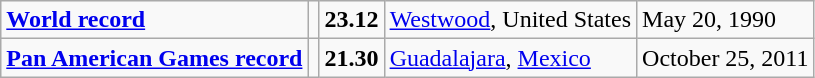<table class="wikitable">
<tr>
<td><strong><a href='#'>World record</a></strong></td>
<td></td>
<td><strong>23.12</strong></td>
<td><a href='#'>Westwood</a>, United States</td>
<td>May 20, 1990</td>
</tr>
<tr>
<td><strong><a href='#'>Pan American Games record</a></strong></td>
<td></td>
<td><strong>21.30</strong></td>
<td><a href='#'>Guadalajara</a>, <a href='#'>Mexico</a></td>
<td>October 25, 2011</td>
</tr>
</table>
